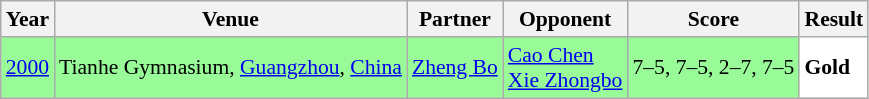<table class="sortable wikitable" style="font-size: 90%;">
<tr>
<th>Year</th>
<th>Venue</th>
<th>Partner</th>
<th>Opponent</th>
<th>Score</th>
<th>Result</th>
</tr>
<tr style="background:#98FB98">
<td align="center"><a href='#'>2000</a></td>
<td align="left">Tianhe Gymnasium, <a href='#'>Guangzhou</a>, <a href='#'>China</a></td>
<td align="left"> <a href='#'>Zheng Bo</a></td>
<td align="left"> <a href='#'>Cao Chen</a> <br>  <a href='#'>Xie Zhongbo</a></td>
<td align="left">7–5, 7–5, 2–7, 7–5</td>
<td style="text-align:left; background:white"> <strong>Gold</strong></td>
</tr>
</table>
